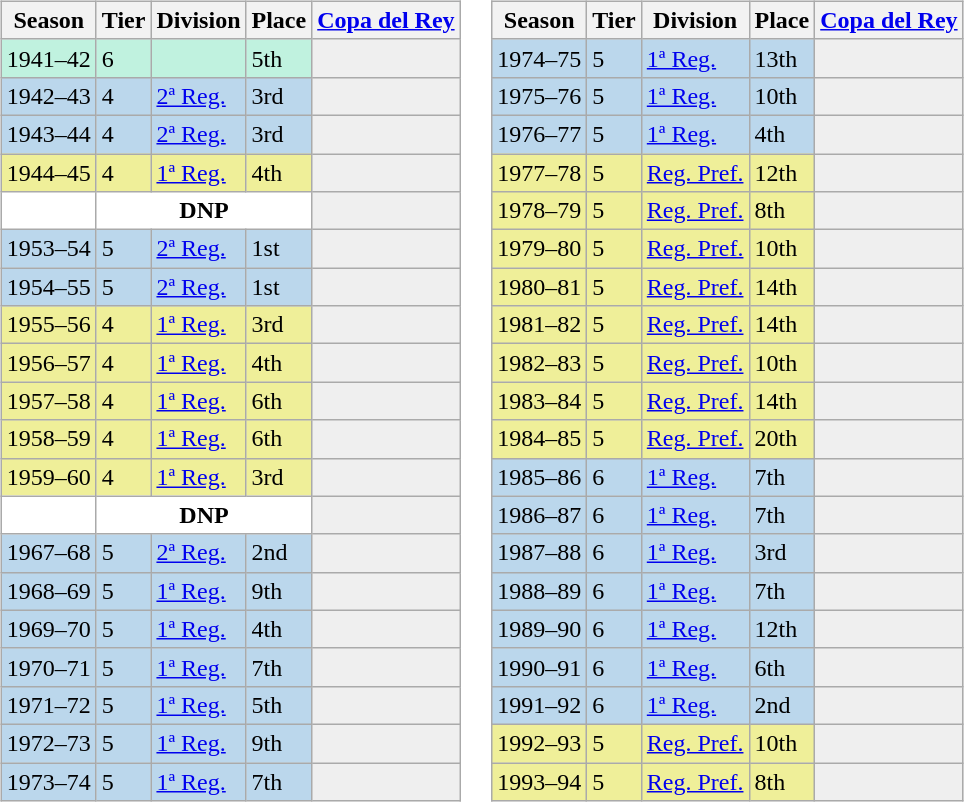<table>
<tr>
<td valign="top" width=0%><br><table class="wikitable">
<tr style="background:#f0f6fa;">
<th>Season</th>
<th>Tier</th>
<th>Division</th>
<th>Place</th>
<th><a href='#'>Copa del Rey</a></th>
</tr>
<tr>
<td style="background:#C0F2DF;">1941–42</td>
<td style="background:#C0F2DF;">6</td>
<td style="background:#C0F2DF;"></td>
<td style="background:#C0F2DF;">5th</td>
<th style="background:#efefef;"></th>
</tr>
<tr>
<td style="background:#BBD7EC;">1942–43</td>
<td style="background:#BBD7EC;">4</td>
<td style="background:#BBD7EC;"><a href='#'>2ª Reg.</a></td>
<td style="background:#BBD7EC;">3rd</td>
<th style="background:#efefef;"></th>
</tr>
<tr>
<td style="background:#BBD7EC;">1943–44</td>
<td style="background:#BBD7EC;">4</td>
<td style="background:#BBD7EC;"><a href='#'>2ª Reg.</a></td>
<td style="background:#BBD7EC;">3rd</td>
<th style="background:#efefef;"></th>
</tr>
<tr>
<td style="background:#EFEF99;">1944–45</td>
<td style="background:#EFEF99;">4</td>
<td style="background:#EFEF99;"><a href='#'>1ª Reg.</a></td>
<td style="background:#EFEF99;">4th</td>
<th style="background:#efefef;"></th>
</tr>
<tr>
<td style="background:#FFFFFF;"></td>
<th style="background:#FFFFFF;" colspan="3">DNP</th>
<th style="background:#efefef;"></th>
</tr>
<tr>
<td style="background:#BBD7EC;">1953–54</td>
<td style="background:#BBD7EC;">5</td>
<td style="background:#BBD7EC;"><a href='#'>2ª Reg.</a></td>
<td style="background:#BBD7EC;">1st</td>
<th style="background:#efefef;"></th>
</tr>
<tr>
<td style="background:#BBD7EC;">1954–55</td>
<td style="background:#BBD7EC;">5</td>
<td style="background:#BBD7EC;"><a href='#'>2ª Reg.</a></td>
<td style="background:#BBD7EC;">1st</td>
<th style="background:#efefef;"></th>
</tr>
<tr>
<td style="background:#EFEF99;">1955–56</td>
<td style="background:#EFEF99;">4</td>
<td style="background:#EFEF99;"><a href='#'>1ª Reg.</a></td>
<td style="background:#EFEF99;">3rd</td>
<th style="background:#efefef;"></th>
</tr>
<tr>
<td style="background:#EFEF99;">1956–57</td>
<td style="background:#EFEF99;">4</td>
<td style="background:#EFEF99;"><a href='#'>1ª Reg.</a></td>
<td style="background:#EFEF99;">4th</td>
<th style="background:#efefef;"></th>
</tr>
<tr>
<td style="background:#EFEF99;">1957–58</td>
<td style="background:#EFEF99;">4</td>
<td style="background:#EFEF99;"><a href='#'>1ª Reg.</a></td>
<td style="background:#EFEF99;">6th</td>
<th style="background:#efefef;"></th>
</tr>
<tr>
<td style="background:#EFEF99;">1958–59</td>
<td style="background:#EFEF99;">4</td>
<td style="background:#EFEF99;"><a href='#'>1ª Reg.</a></td>
<td style="background:#EFEF99;">6th</td>
<th style="background:#efefef;"></th>
</tr>
<tr>
<td style="background:#EFEF99;">1959–60</td>
<td style="background:#EFEF99;">4</td>
<td style="background:#EFEF99;"><a href='#'>1ª Reg.</a></td>
<td style="background:#EFEF99;">3rd</td>
<th style="background:#efefef;"></th>
</tr>
<tr>
<td style="background:#FFFFFF;"></td>
<th style="background:#FFFFFF;" colspan="3">DNP</th>
<th style="background:#efefef;"></th>
</tr>
<tr>
<td style="background:#BBD7EC;">1967–68</td>
<td style="background:#BBD7EC;">5</td>
<td style="background:#BBD7EC;"><a href='#'>2ª Reg.</a></td>
<td style="background:#BBD7EC;">2nd</td>
<th style="background:#efefef;"></th>
</tr>
<tr>
<td style="background:#BBD7EC;">1968–69</td>
<td style="background:#BBD7EC;">5</td>
<td style="background:#BBD7EC;"><a href='#'>1ª Reg.</a></td>
<td style="background:#BBD7EC;">9th</td>
<th style="background:#efefef;"></th>
</tr>
<tr>
<td style="background:#BBD7EC;">1969–70</td>
<td style="background:#BBD7EC;">5</td>
<td style="background:#BBD7EC;"><a href='#'>1ª Reg.</a></td>
<td style="background:#BBD7EC;">4th</td>
<th style="background:#efefef;"></th>
</tr>
<tr>
<td style="background:#BBD7EC;">1970–71</td>
<td style="background:#BBD7EC;">5</td>
<td style="background:#BBD7EC;"><a href='#'>1ª Reg.</a></td>
<td style="background:#BBD7EC;">7th</td>
<th style="background:#efefef;"></th>
</tr>
<tr>
<td style="background:#BBD7EC;">1971–72</td>
<td style="background:#BBD7EC;">5</td>
<td style="background:#BBD7EC;"><a href='#'>1ª Reg.</a></td>
<td style="background:#BBD7EC;">5th</td>
<th style="background:#efefef;"></th>
</tr>
<tr>
<td style="background:#BBD7EC;">1972–73</td>
<td style="background:#BBD7EC;">5</td>
<td style="background:#BBD7EC;"><a href='#'>1ª Reg.</a></td>
<td style="background:#BBD7EC;">9th</td>
<th style="background:#efefef;"></th>
</tr>
<tr>
<td style="background:#BBD7EC;">1973–74</td>
<td style="background:#BBD7EC;">5</td>
<td style="background:#BBD7EC;"><a href='#'>1ª Reg.</a></td>
<td style="background:#BBD7EC;">7th</td>
<th style="background:#efefef;"></th>
</tr>
</table>
</td>
<td valign="top" width=0%><br><table class="wikitable">
<tr style="background:#f0f6fa;">
<th>Season</th>
<th>Tier</th>
<th>Division</th>
<th>Place</th>
<th><a href='#'>Copa del Rey</a></th>
</tr>
<tr>
<td style="background:#BBD7EC;">1974–75</td>
<td style="background:#BBD7EC;">5</td>
<td style="background:#BBD7EC;"><a href='#'>1ª Reg.</a></td>
<td style="background:#BBD7EC;">13th</td>
<th style="background:#efefef;"></th>
</tr>
<tr>
<td style="background:#BBD7EC;">1975–76</td>
<td style="background:#BBD7EC;">5</td>
<td style="background:#BBD7EC;"><a href='#'>1ª Reg.</a></td>
<td style="background:#BBD7EC;">10th</td>
<th style="background:#efefef;"></th>
</tr>
<tr>
<td style="background:#BBD7EC;">1976–77</td>
<td style="background:#BBD7EC;">5</td>
<td style="background:#BBD7EC;"><a href='#'>1ª Reg.</a></td>
<td style="background:#BBD7EC;">4th</td>
<th style="background:#efefef;"></th>
</tr>
<tr>
<td style="background:#EFEF99;">1977–78</td>
<td style="background:#EFEF99;">5</td>
<td style="background:#EFEF99;"><a href='#'>Reg. Pref.</a></td>
<td style="background:#EFEF99;">12th</td>
<th style="background:#efefef;"></th>
</tr>
<tr>
<td style="background:#EFEF99;">1978–79</td>
<td style="background:#EFEF99;">5</td>
<td style="background:#EFEF99;"><a href='#'>Reg. Pref.</a></td>
<td style="background:#EFEF99;">8th</td>
<th style="background:#efefef;"></th>
</tr>
<tr>
<td style="background:#EFEF99;">1979–80</td>
<td style="background:#EFEF99;">5</td>
<td style="background:#EFEF99;"><a href='#'>Reg. Pref.</a></td>
<td style="background:#EFEF99;">10th</td>
<th style="background:#efefef;"></th>
</tr>
<tr>
<td style="background:#EFEF99;">1980–81</td>
<td style="background:#EFEF99;">5</td>
<td style="background:#EFEF99;"><a href='#'>Reg. Pref.</a></td>
<td style="background:#EFEF99;">14th</td>
<th style="background:#efefef;"></th>
</tr>
<tr>
<td style="background:#EFEF99;">1981–82</td>
<td style="background:#EFEF99;">5</td>
<td style="background:#EFEF99;"><a href='#'>Reg. Pref.</a></td>
<td style="background:#EFEF99;">14th</td>
<th style="background:#efefef;"></th>
</tr>
<tr>
<td style="background:#EFEF99;">1982–83</td>
<td style="background:#EFEF99;">5</td>
<td style="background:#EFEF99;"><a href='#'>Reg. Pref.</a></td>
<td style="background:#EFEF99;">10th</td>
<th style="background:#efefef;"></th>
</tr>
<tr>
<td style="background:#EFEF99;">1983–84</td>
<td style="background:#EFEF99;">5</td>
<td style="background:#EFEF99;"><a href='#'>Reg. Pref.</a></td>
<td style="background:#EFEF99;">14th</td>
<th style="background:#efefef;"></th>
</tr>
<tr>
<td style="background:#EFEF99;">1984–85</td>
<td style="background:#EFEF99;">5</td>
<td style="background:#EFEF99;"><a href='#'>Reg. Pref.</a></td>
<td style="background:#EFEF99;">20th</td>
<th style="background:#efefef;"></th>
</tr>
<tr>
<td style="background:#BBD7EC;">1985–86</td>
<td style="background:#BBD7EC;">6</td>
<td style="background:#BBD7EC;"><a href='#'>1ª Reg.</a></td>
<td style="background:#BBD7EC;">7th</td>
<th style="background:#efefef;"></th>
</tr>
<tr>
<td style="background:#BBD7EC;">1986–87</td>
<td style="background:#BBD7EC;">6</td>
<td style="background:#BBD7EC;"><a href='#'>1ª Reg.</a></td>
<td style="background:#BBD7EC;">7th</td>
<th style="background:#efefef;"></th>
</tr>
<tr>
<td style="background:#BBD7EC;">1987–88</td>
<td style="background:#BBD7EC;">6</td>
<td style="background:#BBD7EC;"><a href='#'>1ª Reg.</a></td>
<td style="background:#BBD7EC;">3rd</td>
<th style="background:#efefef;"></th>
</tr>
<tr>
<td style="background:#BBD7EC;">1988–89</td>
<td style="background:#BBD7EC;">6</td>
<td style="background:#BBD7EC;"><a href='#'>1ª Reg.</a></td>
<td style="background:#BBD7EC;">7th</td>
<th style="background:#efefef;"></th>
</tr>
<tr>
<td style="background:#BBD7EC;">1989–90</td>
<td style="background:#BBD7EC;">6</td>
<td style="background:#BBD7EC;"><a href='#'>1ª Reg.</a></td>
<td style="background:#BBD7EC;">12th</td>
<th style="background:#efefef;"></th>
</tr>
<tr>
<td style="background:#BBD7EC;">1990–91</td>
<td style="background:#BBD7EC;">6</td>
<td style="background:#BBD7EC;"><a href='#'>1ª Reg.</a></td>
<td style="background:#BBD7EC;">6th</td>
<th style="background:#efefef;"></th>
</tr>
<tr>
<td style="background:#BBD7EC;">1991–92</td>
<td style="background:#BBD7EC;">6</td>
<td style="background:#BBD7EC;"><a href='#'>1ª Reg.</a></td>
<td style="background:#BBD7EC;">2nd</td>
<th style="background:#efefef;"></th>
</tr>
<tr>
<td style="background:#EFEF99;">1992–93</td>
<td style="background:#EFEF99;">5</td>
<td style="background:#EFEF99;"><a href='#'>Reg. Pref.</a></td>
<td style="background:#EFEF99;">10th</td>
<th style="background:#efefef;"></th>
</tr>
<tr>
<td style="background:#EFEF99;">1993–94</td>
<td style="background:#EFEF99;">5</td>
<td style="background:#EFEF99;"><a href='#'>Reg. Pref.</a></td>
<td style="background:#EFEF99;">8th</td>
<th style="background:#efefef;"></th>
</tr>
</table>
</td>
</tr>
</table>
